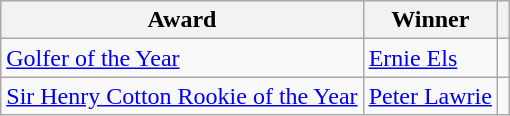<table class="wikitable">
<tr>
<th>Award</th>
<th>Winner</th>
<th></th>
</tr>
<tr>
<td><a href='#'>Golfer of the Year</a></td>
<td> <a href='#'>Ernie Els</a></td>
<td></td>
</tr>
<tr>
<td><a href='#'>Sir Henry Cotton Rookie of the Year</a></td>
<td> <a href='#'>Peter Lawrie</a></td>
<td></td>
</tr>
</table>
